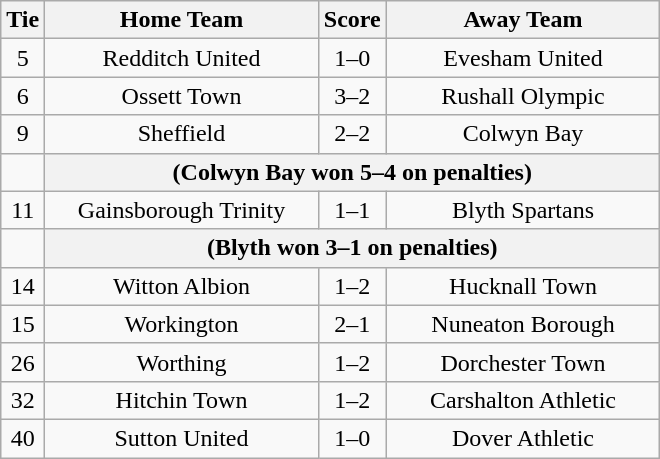<table class="wikitable" style="text-align:center;">
<tr>
<th width=20>Tie</th>
<th width=175>Home Team</th>
<th width=20>Score</th>
<th width=175>Away Team</th>
</tr>
<tr>
<td>5</td>
<td>Redditch United</td>
<td>1–0</td>
<td>Evesham United</td>
</tr>
<tr>
<td>6</td>
<td>Ossett Town</td>
<td>3–2</td>
<td>Rushall Olympic</td>
</tr>
<tr>
<td>9</td>
<td>Sheffield</td>
<td>2–2</td>
<td>Colwyn Bay</td>
</tr>
<tr>
<td></td>
<th colspan="5">(Colwyn Bay won 5–4 on penalties)</th>
</tr>
<tr>
<td>11</td>
<td>Gainsborough Trinity</td>
<td>1–1</td>
<td>Blyth Spartans</td>
</tr>
<tr>
<td></td>
<th colspan="5">(Blyth won 3–1 on penalties)</th>
</tr>
<tr>
<td>14</td>
<td>Witton Albion</td>
<td>1–2</td>
<td>Hucknall Town</td>
</tr>
<tr>
<td>15</td>
<td>Workington</td>
<td>2–1</td>
<td>Nuneaton Borough</td>
</tr>
<tr>
<td>26</td>
<td>Worthing</td>
<td>1–2</td>
<td>Dorchester Town</td>
</tr>
<tr>
<td>32</td>
<td>Hitchin Town</td>
<td>1–2</td>
<td>Carshalton Athletic</td>
</tr>
<tr>
<td>40</td>
<td>Sutton United</td>
<td>1–0</td>
<td>Dover Athletic</td>
</tr>
</table>
